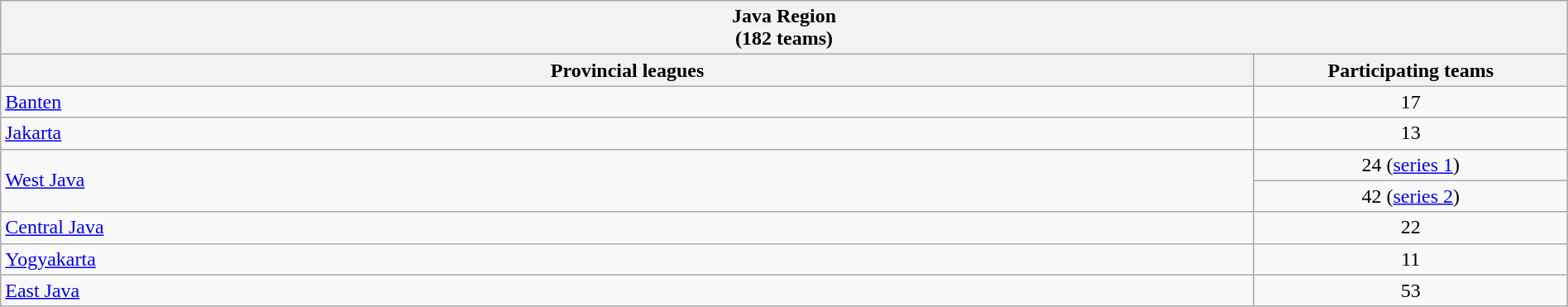<table class="wikitable sortable" style="width:100%;">
<tr>
<th colspan="2"><strong>Java Region</strong><br>(182 teams)</th>
</tr>
<tr>
<th style="width:80%;">Provincial leagues</th>
<th style="width:20%;">Participating teams</th>
</tr>
<tr>
<td> <a href='#'>Banten</a></td>
<td align=center>17</td>
</tr>
<tr>
<td> <a href='#'>Jakarta</a></td>
<td align=center>13</td>
</tr>
<tr>
<td rowspan="2"> <a href='#'>West Java</a></td>
<td align=center>24 (<a href='#'>series 1</a>)</td>
</tr>
<tr>
<td align=center>42 (<a href='#'>series 2</a>)</td>
</tr>
<tr>
<td> <a href='#'>Central Java</a></td>
<td align=center>22</td>
</tr>
<tr>
<td> <a href='#'>Yogyakarta</a></td>
<td align=center>11</td>
</tr>
<tr>
<td> <a href='#'>East Java</a></td>
<td align=center>53</td>
</tr>
</table>
